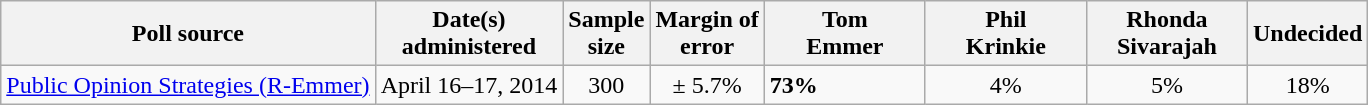<table class="wikitable">
<tr>
<th>Poll source</th>
<th>Date(s)<br>administered</th>
<th>Sample<br>size</th>
<th>Margin of<br>error</th>
<th style="width:100px;">Tom<br>Emmer</th>
<th style="width:100px;">Phil<br>Krinkie</th>
<th style="width:100px;">Rhonda<br>Sivarajah</th>
<th>Undecided</th>
</tr>
<tr>
<td><a href='#'>Public Opinion Strategies (R-Emmer)</a></td>
<td align=center>April 16–17, 2014</td>
<td align=center>300</td>
<td align=center>± 5.7%</td>
<td><strong>73%</strong></td>
<td align=center>4%</td>
<td align=center>5%</td>
<td align=center>18%</td>
</tr>
</table>
